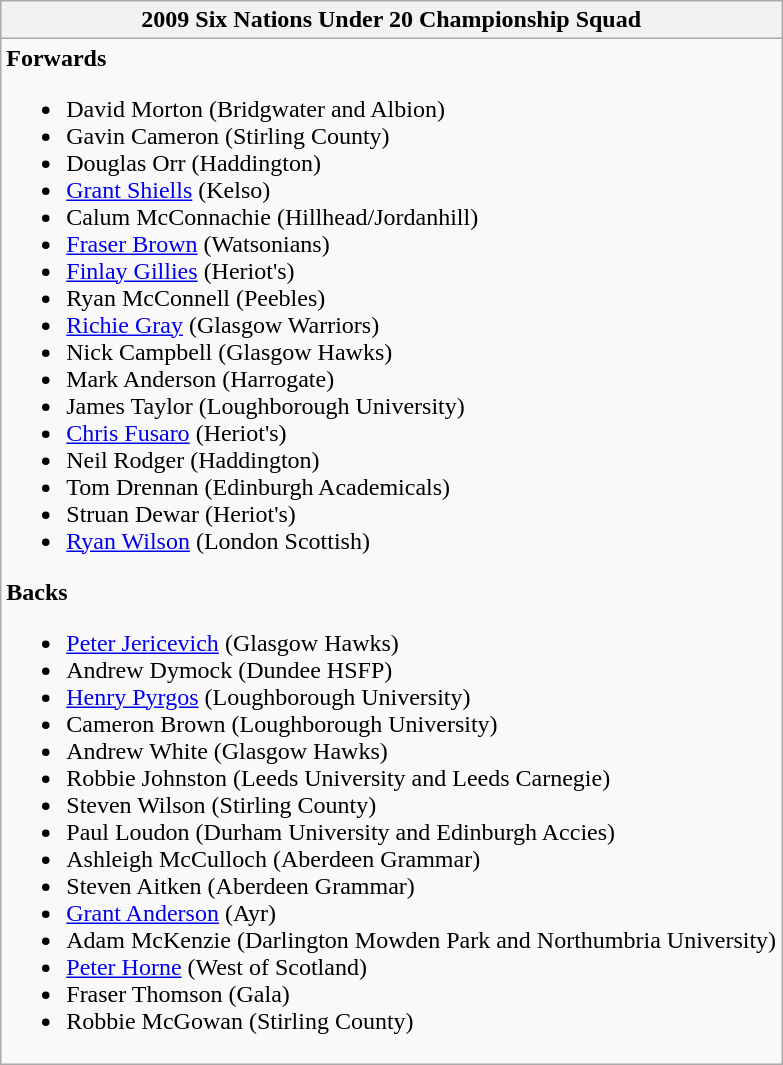<table class="wikitable collapsible collapsed">
<tr>
<th>2009 Six Nations Under 20 Championship Squad</th>
</tr>
<tr>
<td><strong>Forwards</strong><br><ul><li>David Morton (Bridgwater and Albion)</li><li>Gavin Cameron (Stirling County)</li><li>Douglas Orr (Haddington)</li><li><a href='#'>Grant Shiells</a> (Kelso)</li><li>Calum McConnachie (Hillhead/Jordanhill)</li><li><a href='#'>Fraser Brown</a> (Watsonians)</li><li><a href='#'>Finlay Gillies</a> (Heriot's)</li><li>Ryan McConnell (Peebles)</li><li><a href='#'>Richie Gray</a> (Glasgow Warriors)</li><li>Nick Campbell (Glasgow Hawks)</li><li>Mark Anderson (Harrogate)</li><li>James Taylor (Loughborough University)</li><li><a href='#'>Chris Fusaro</a> (Heriot's)</li><li>Neil Rodger (Haddington)</li><li>Tom Drennan (Edinburgh Academicals)</li><li>Struan Dewar (Heriot's)</li><li><a href='#'>Ryan Wilson</a> (London Scottish)</li></ul><strong>Backs</strong><ul><li><a href='#'>Peter Jericevich</a> (Glasgow Hawks)</li><li>Andrew Dymock (Dundee HSFP)</li><li><a href='#'>Henry Pyrgos</a> (Loughborough University)</li><li>Cameron Brown (Loughborough University)</li><li>Andrew White (Glasgow Hawks)</li><li>Robbie Johnston (Leeds University and Leeds Carnegie)</li><li>Steven Wilson (Stirling County)</li><li>Paul Loudon (Durham University and Edinburgh Accies)</li><li>Ashleigh McCulloch (Aberdeen Grammar)</li><li>Steven Aitken (Aberdeen Grammar)</li><li><a href='#'>Grant Anderson</a> (Ayr)</li><li>Adam McKenzie (Darlington Mowden Park and Northumbria University)</li><li><a href='#'>Peter Horne</a> (West of Scotland)</li><li>Fraser Thomson (Gala)</li><li>Robbie McGowan (Stirling County)</li></ul></td>
</tr>
</table>
